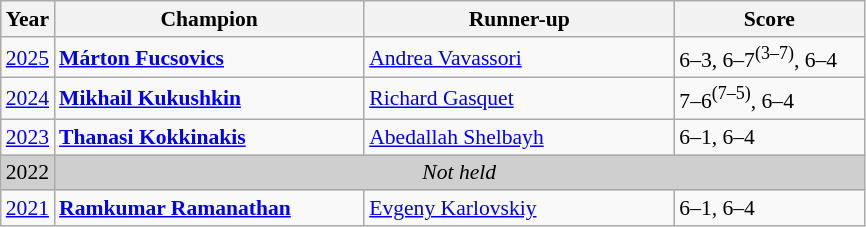<table class="wikitable" style="font-size:90%">
<tr>
<th>Year</th>
<th width="200">Champion</th>
<th width="200">Runner-up</th>
<th width="120">Score</th>
</tr>
<tr>
<td><a href='#'>2025</a></td>
<td> <strong><a href='#'>Márton Fucsovics</a></strong></td>
<td> <a href='#'>Andrea Vavassori</a></td>
<td>6–3, 6–7<sup>(3–7)</sup>, 6–4</td>
</tr>
<tr>
<td><a href='#'>2024</a></td>
<td> <strong><a href='#'>Mikhail Kukushkin</a></strong></td>
<td> <a href='#'>Richard Gasquet</a></td>
<td>7–6<sup>(7–5)</sup>, 6–4</td>
</tr>
<tr>
<td><a href='#'>2023</a></td>
<td> <strong><a href='#'>Thanasi Kokkinakis</a></strong></td>
<td> <a href='#'>Abedallah Shelbayh</a></td>
<td>6–1, 6–4</td>
</tr>
<tr>
<td style="background:#cfcfcf">2022</td>
<td colspan=3 align=center style="background:#cfcfcf"><em>Not held</em></td>
</tr>
<tr>
<td><a href='#'>2021</a></td>
<td> <strong><a href='#'>Ramkumar Ramanathan</a></strong></td>
<td> <a href='#'>Evgeny Karlovskiy</a></td>
<td>6–1, 6–4</td>
</tr>
</table>
